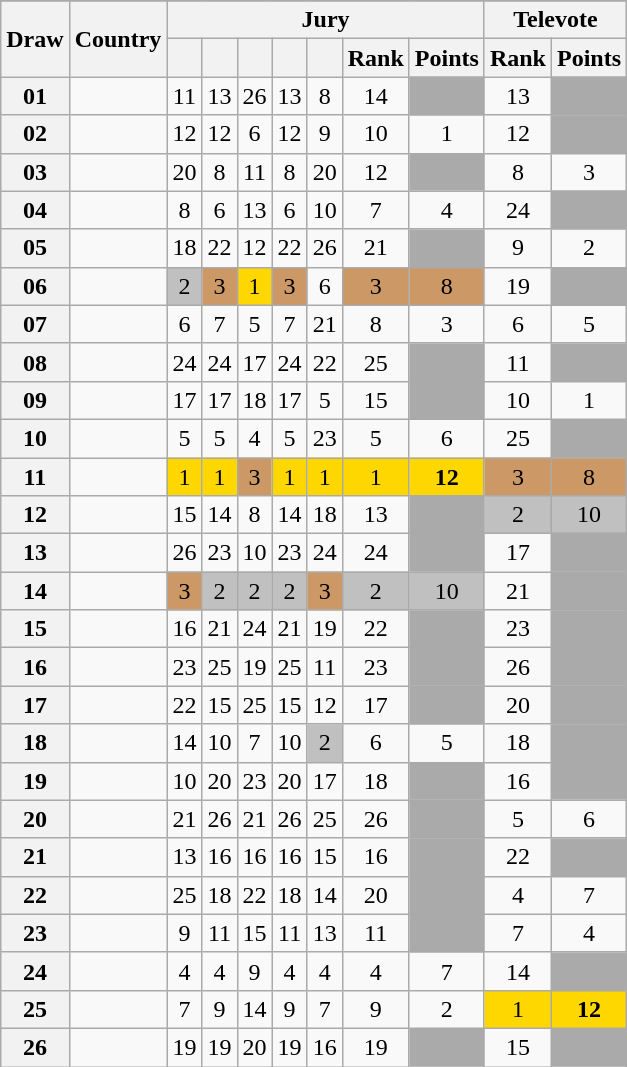<table class="sortable wikitable collapsible plainrowheaders" style="text-align:center;">
<tr>
</tr>
<tr>
<th scope="col" rowspan="2">Draw</th>
<th scope="col" rowspan="2">Country</th>
<th scope="col" colspan="7">Jury</th>
<th scope="col" colspan="2">Televote</th>
</tr>
<tr>
<th scope="col"><small></small></th>
<th scope="col"><small></small></th>
<th scope="col"><small></small></th>
<th scope="col"><small></small></th>
<th scope="col"><small></small></th>
<th scope="col">Rank</th>
<th scope="col">Points</th>
<th scope="col">Rank</th>
<th scope="col">Points</th>
</tr>
<tr>
<th scope="row" style="text-align:center;">01</th>
<td style="text-align:left;"></td>
<td>11</td>
<td>13</td>
<td>26</td>
<td>13</td>
<td>8</td>
<td>14</td>
<td style="background:#AAAAAA;"></td>
<td>13</td>
<td style="background:#AAAAAA;"></td>
</tr>
<tr>
<th scope="row" style="text-align:center;">02</th>
<td style="text-align:left;"></td>
<td>12</td>
<td>12</td>
<td>6</td>
<td>12</td>
<td>9</td>
<td>10</td>
<td>1</td>
<td>12</td>
<td style="background:#AAAAAA;"></td>
</tr>
<tr>
<th scope="row" style="text-align:center;">03</th>
<td style="text-align:left;"></td>
<td>20</td>
<td>8</td>
<td>11</td>
<td>8</td>
<td>20</td>
<td>12</td>
<td style="background:#AAAAAA;"></td>
<td>8</td>
<td>3</td>
</tr>
<tr>
<th scope="row" style="text-align:center;">04</th>
<td style="text-align:left;"></td>
<td>8</td>
<td>6</td>
<td>13</td>
<td>6</td>
<td>10</td>
<td>7</td>
<td>4</td>
<td>24</td>
<td style="background:#AAAAAA;"></td>
</tr>
<tr>
<th scope="row" style="text-align:center;">05</th>
<td style="text-align:left;"></td>
<td>18</td>
<td>22</td>
<td>12</td>
<td>22</td>
<td>26</td>
<td>21</td>
<td style="background:#AAAAAA;"></td>
<td>9</td>
<td>2</td>
</tr>
<tr>
<th scope="row" style="text-align:center;">06</th>
<td style="text-align:left;"></td>
<td style="background:silver;">2</td>
<td style="background:#CC9966;">3</td>
<td style="background:gold;">1</td>
<td style="background:#CC9966;">3</td>
<td>6</td>
<td style="background:#CC9966;">3</td>
<td style="background:#CC9966;">8</td>
<td>19</td>
<td style="background:#AAAAAA;"></td>
</tr>
<tr>
<th scope="row" style="text-align:center;">07</th>
<td style="text-align:left;"></td>
<td>6</td>
<td>7</td>
<td>5</td>
<td>7</td>
<td>21</td>
<td>8</td>
<td>3</td>
<td>6</td>
<td>5</td>
</tr>
<tr>
<th scope="row" style="text-align:center;">08</th>
<td style="text-align:left;"></td>
<td>24</td>
<td>24</td>
<td>17</td>
<td>24</td>
<td>22</td>
<td>25</td>
<td style="background:#AAAAAA;"></td>
<td>11</td>
<td style="background:#AAAAAA;"></td>
</tr>
<tr>
<th scope="row" style="text-align:center;">09</th>
<td style="text-align:left;"></td>
<td>17</td>
<td>17</td>
<td>18</td>
<td>17</td>
<td>5</td>
<td>15</td>
<td style="background:#AAAAAA;"></td>
<td>10</td>
<td>1</td>
</tr>
<tr>
<th scope="row" style="text-align:center;">10</th>
<td style="text-align:left;"></td>
<td>5</td>
<td>5</td>
<td>4</td>
<td>5</td>
<td>23</td>
<td>5</td>
<td>6</td>
<td>25</td>
<td style="background:#AAAAAA;"></td>
</tr>
<tr>
<th scope="row" style="text-align:center;">11</th>
<td style="text-align:left;"></td>
<td style="background:gold;">1</td>
<td style="background:gold;">1</td>
<td style="background:#CC9966;">3</td>
<td style="background:gold;">1</td>
<td style="background:gold;">1</td>
<td style="background:gold;">1</td>
<td style="background:gold;"><strong>12</strong></td>
<td style="background:#CC9966;">3</td>
<td style="background:#CC9966;">8</td>
</tr>
<tr>
<th scope="row" style="text-align:center;">12</th>
<td style="text-align:left;"></td>
<td>15</td>
<td>14</td>
<td>8</td>
<td>14</td>
<td>18</td>
<td>13</td>
<td style="background:#AAAAAA;"></td>
<td style="background:silver;">2</td>
<td style="background:silver;">10</td>
</tr>
<tr>
<th scope="row" style="text-align:center;">13</th>
<td style="text-align:left;"></td>
<td>26</td>
<td>23</td>
<td>10</td>
<td>23</td>
<td>24</td>
<td>24</td>
<td style="background:#AAAAAA;"></td>
<td>17</td>
<td style="background:#AAAAAA;"></td>
</tr>
<tr>
<th scope="row" style="text-align:center;">14</th>
<td style="text-align:left;"></td>
<td style="background:#CC9966;">3</td>
<td style="background:silver;">2</td>
<td style="background:silver;">2</td>
<td style="background:silver;">2</td>
<td style="background:#CC9966;">3</td>
<td style="background:silver;">2</td>
<td style="background:silver;">10</td>
<td>21</td>
<td style="background:#AAAAAA;"></td>
</tr>
<tr>
<th scope="row" style="text-align:center;">15</th>
<td style="text-align:left;"></td>
<td>16</td>
<td>21</td>
<td>24</td>
<td>21</td>
<td>19</td>
<td>22</td>
<td style="background:#AAAAAA;"></td>
<td>23</td>
<td style="background:#AAAAAA;"></td>
</tr>
<tr>
<th scope="row" style="text-align:center;">16</th>
<td style="text-align:left;"></td>
<td>23</td>
<td>25</td>
<td>19</td>
<td>25</td>
<td>11</td>
<td>23</td>
<td style="background:#AAAAAA;"></td>
<td>26</td>
<td style="background:#AAAAAA;"></td>
</tr>
<tr>
<th scope="row" style="text-align:center;">17</th>
<td style="text-align:left;"></td>
<td>22</td>
<td>15</td>
<td>25</td>
<td>15</td>
<td>12</td>
<td>17</td>
<td style="background:#AAAAAA;"></td>
<td>20</td>
<td style="background:#AAAAAA;"></td>
</tr>
<tr>
<th scope="row" style="text-align:center;">18</th>
<td style="text-align:left;"></td>
<td>14</td>
<td>10</td>
<td>7</td>
<td>10</td>
<td style="background:silver;">2</td>
<td>6</td>
<td>5</td>
<td>18</td>
<td style="background:#AAAAAA;"></td>
</tr>
<tr>
<th scope="row" style="text-align:center;">19</th>
<td style="text-align:left;"></td>
<td>10</td>
<td>20</td>
<td>23</td>
<td>20</td>
<td>17</td>
<td>18</td>
<td style="background:#AAAAAA;"></td>
<td>16</td>
<td style="background:#AAAAAA;"></td>
</tr>
<tr>
<th scope="row" style="text-align:center;">20</th>
<td style="text-align:left;"></td>
<td>21</td>
<td>26</td>
<td>21</td>
<td>26</td>
<td>25</td>
<td>26</td>
<td style="background:#AAAAAA;"></td>
<td>5</td>
<td>6</td>
</tr>
<tr>
<th scope="row" style="text-align:center;">21</th>
<td style="text-align:left;"></td>
<td>13</td>
<td>16</td>
<td>16</td>
<td>16</td>
<td>15</td>
<td>16</td>
<td style="background:#AAAAAA;"></td>
<td>22</td>
<td style="background:#AAAAAA;"></td>
</tr>
<tr>
<th scope="row" style="text-align:center;">22</th>
<td style="text-align:left;"></td>
<td>25</td>
<td>18</td>
<td>22</td>
<td>18</td>
<td>14</td>
<td>20</td>
<td style="background:#AAAAAA;"></td>
<td>4</td>
<td>7</td>
</tr>
<tr>
<th scope="row" style="text-align:center;">23</th>
<td style="text-align:left;"></td>
<td>9</td>
<td>11</td>
<td>15</td>
<td>11</td>
<td>13</td>
<td>11</td>
<td style="background:#AAAAAA;"></td>
<td>7</td>
<td>4</td>
</tr>
<tr>
<th scope="row" style="text-align:center;">24</th>
<td style="text-align:left;"></td>
<td>4</td>
<td>4</td>
<td>9</td>
<td>4</td>
<td>4</td>
<td>4</td>
<td>7</td>
<td>14</td>
<td style="background:#AAAAAA;"></td>
</tr>
<tr>
<th scope="row" style="text-align:center;">25</th>
<td style="text-align:left;"></td>
<td>7</td>
<td>9</td>
<td>14</td>
<td>9</td>
<td>7</td>
<td>9</td>
<td>2</td>
<td style="background:gold;">1</td>
<td style="background:gold;"><strong>12</strong></td>
</tr>
<tr>
<th scope="row" style="text-align:center;">26</th>
<td style="text-align:left;"></td>
<td>19</td>
<td>19</td>
<td>20</td>
<td>19</td>
<td>16</td>
<td>19</td>
<td style="background:#AAAAAA;"></td>
<td>15</td>
<td style="background:#AAAAAA;"></td>
</tr>
</table>
